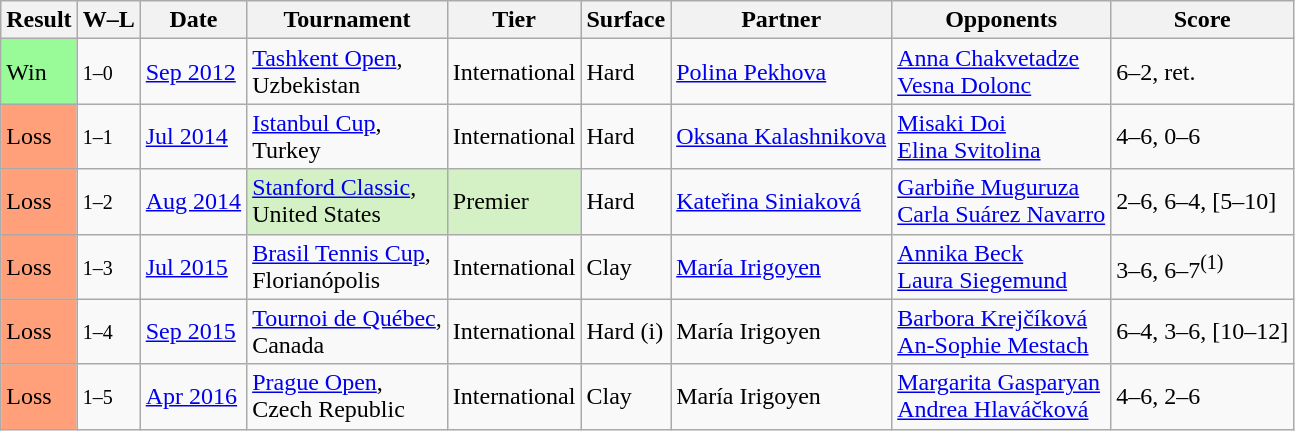<table class="sortable wikitable">
<tr>
<th>Result</th>
<th class="unsortable">W–L</th>
<th>Date</th>
<th>Tournament</th>
<th>Tier</th>
<th>Surface</th>
<th>Partner</th>
<th>Opponents</th>
<th class="unsortable">Score</th>
</tr>
<tr>
<td bgcolor=98FB98>Win</td>
<td><small>1–0</small></td>
<td><a href='#'>Sep 2012</a></td>
<td><a href='#'>Tashkent Open</a>, <br>Uzbekistan</td>
<td>International</td>
<td>Hard</td>
<td> <a href='#'>Polina Pekhova</a></td>
<td> <a href='#'>Anna Chakvetadze</a> <br>  <a href='#'>Vesna Dolonc</a></td>
<td>6–2, ret.</td>
</tr>
<tr>
<td bgcolor="FFA07A">Loss</td>
<td><small>1–1</small></td>
<td><a href='#'>Jul 2014</a></td>
<td><a href='#'>Istanbul Cup</a>, <br>Turkey</td>
<td>International</td>
<td>Hard</td>
<td> <a href='#'>Oksana Kalashnikova</a></td>
<td> <a href='#'>Misaki Doi</a> <br>  <a href='#'>Elina Svitolina</a></td>
<td>4–6, 0–6</td>
</tr>
<tr>
<td bgcolor="FFA07A">Loss</td>
<td><small>1–2</small></td>
<td><a href='#'>Aug 2014</a></td>
<td style="background:#d4f1c5;"><a href='#'>Stanford Classic</a>, <br>United States</td>
<td style="background:#d4f1c5;">Premier</td>
<td>Hard</td>
<td> <a href='#'>Kateřina Siniaková</a></td>
<td> <a href='#'>Garbiñe Muguruza</a> <br>  <a href='#'>Carla Suárez Navarro</a></td>
<td>2–6, 6–4, [5–10]</td>
</tr>
<tr>
<td style=background:#FFA07A>Loss</td>
<td><small>1–3</small></td>
<td><a href='#'>Jul 2015</a></td>
<td><a href='#'>Brasil Tennis Cup</a>, <br>Florianópolis</td>
<td>International</td>
<td>Clay</td>
<td> <a href='#'>María Irigoyen</a></td>
<td> <a href='#'>Annika Beck</a> <br>  <a href='#'>Laura Siegemund</a></td>
<td>3–6, 6–7<sup>(1)</sup></td>
</tr>
<tr>
<td style=background:#FFA07A>Loss</td>
<td><small>1–4</small></td>
<td><a href='#'>Sep 2015</a></td>
<td><a href='#'>Tournoi de Québec</a>, <br>Canada</td>
<td>International</td>
<td>Hard (i)</td>
<td> María Irigoyen</td>
<td> <a href='#'>Barbora Krejčíková</a> <br>  <a href='#'>An-Sophie Mestach</a></td>
<td>6–4, 3–6, [10–12]</td>
</tr>
<tr>
<td style=background:#FFA07A>Loss</td>
<td><small>1–5</small></td>
<td><a href='#'>Apr 2016</a></td>
<td><a href='#'>Prague Open</a>, <br>Czech Republic</td>
<td>International</td>
<td>Clay</td>
<td> María Irigoyen</td>
<td> <a href='#'>Margarita Gasparyan</a> <br>  <a href='#'>Andrea Hlaváčková</a></td>
<td>4–6, 2–6</td>
</tr>
</table>
